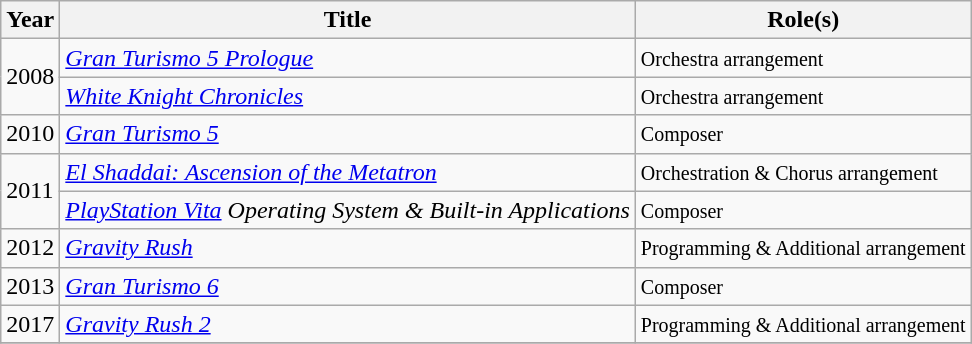<table class="wikitable">
<tr>
<th>Year</th>
<th>Title</th>
<th>Role(s)</th>
</tr>
<tr>
<td rowspan="2">2008</td>
<td><em><a href='#'>Gran Turismo 5 Prologue</a></em></td>
<td><small>Orchestra arrangement</small></td>
</tr>
<tr>
<td><em><a href='#'>White Knight Chronicles</a></em></td>
<td><small>Orchestra arrangement</small></td>
</tr>
<tr>
<td>2010</td>
<td><em><a href='#'>Gran Turismo 5</a></em></td>
<td><small>Composer</small></td>
</tr>
<tr>
<td rowspan="2">2011</td>
<td><em><a href='#'>El Shaddai: Ascension of the Metatron</a></em></td>
<td><small>Orchestration & Chorus arrangement</small></td>
</tr>
<tr>
<td><em><a href='#'>PlayStation Vita</a> Operating System & Built-in Applications</em></td>
<td><small>Composer</small></td>
</tr>
<tr>
<td>2012</td>
<td><em><a href='#'>Gravity Rush</a></em></td>
<td><small>Programming & Additional arrangement</small></td>
</tr>
<tr>
<td>2013</td>
<td><em><a href='#'>Gran Turismo 6</a></em></td>
<td><small>Composer</small></td>
</tr>
<tr>
<td>2017</td>
<td><em><a href='#'>Gravity Rush 2</a></em></td>
<td><small>Programming & Additional arrangement</small></td>
</tr>
<tr>
</tr>
</table>
